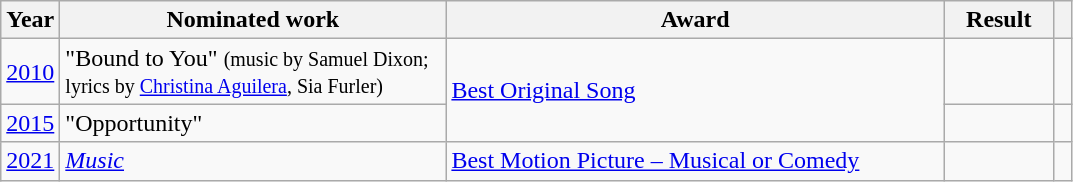<table class="wikitable">
<tr>
<th width="5">Year</th>
<th style="width:250px;">Nominated work</th>
<th style="width:325px;">Award</th>
<th width="65">Result</th>
<th width="5"></th>
</tr>
<tr>
<td><a href='#'>2010</a></td>
<td>"Bound to You" <small>(music by Samuel Dixon; lyrics by <a href='#'>Christina Aguilera</a>, Sia Furler)</small></td>
<td rowspan="2"><a href='#'>Best Original Song</a></td>
<td></td>
<td style="text-align:center;"></td>
</tr>
<tr>
<td><a href='#'>2015</a></td>
<td>"Opportunity"</td>
<td></td>
<td style="text-align:center;"></td>
</tr>
<tr>
<td><a href='#'>2021</a></td>
<td><em><a href='#'>Music</a></em></td>
<td><a href='#'>Best Motion Picture – Musical or Comedy</a></td>
<td></td>
<td style="text-align:center;"></td>
</tr>
</table>
